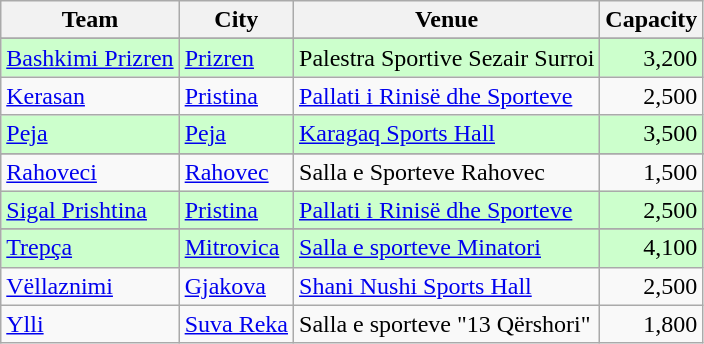<table class="wikitable sortable">
<tr>
<th>Team</th>
<th>City</th>
<th>Venue</th>
<th>Capacity</th>
</tr>
<tr>
</tr>
<tr bgcolor="#cfc">
<td><a href='#'>Bashkimi Prizren</a></td>
<td><a href='#'>Prizren</a></td>
<td>Palestra Sportive Sezair Surroi</td>
<td align=right>3,200</td>
</tr>
<tr>
<td><a href='#'>Kerasan</a></td>
<td><a href='#'>Pristina</a></td>
<td><a href='#'>Pallati i Rinisë dhe Sporteve</a></td>
<td align=right>2,500</td>
</tr>
<tr bgcolor="#cfc">
<td><a href='#'>Peja</a> </td>
<td><a href='#'>Peja</a></td>
<td><a href='#'>Karagaq Sports Hall</a></td>
<td align=right>3,500</td>
</tr>
<tr>
</tr>
<tr>
<td><a href='#'>Rahoveci</a> </td>
<td><a href='#'>Rahovec</a></td>
<td>Salla e Sporteve Rahovec</td>
<td align=right>1,500</td>
</tr>
<tr bgcolor="#cfc">
<td><a href='#'>Sigal Prishtina</a> </td>
<td><a href='#'>Pristina</a></td>
<td><a href='#'>Pallati i Rinisë dhe Sporteve</a></td>
<td align=right>2,500</td>
</tr>
<tr>
</tr>
<tr bgcolor="#cfc">
<td><a href='#'>Trepça</a></td>
<td><a href='#'>Mitrovica</a></td>
<td><a href='#'>Salla e sporteve Minatori</a></td>
<td align=right>4,100</td>
</tr>
<tr>
<td><a href='#'>Vëllaznimi</a></td>
<td><a href='#'>Gjakova</a></td>
<td><a href='#'>Shani Nushi Sports Hall</a></td>
<td align=right>2,500</td>
</tr>
<tr>
<td><a href='#'>Ylli</a></td>
<td><a href='#'>Suva Reka</a></td>
<td>Salla e sporteve "13 Qërshori"</td>
<td align=right>1,800</td>
</tr>
</table>
